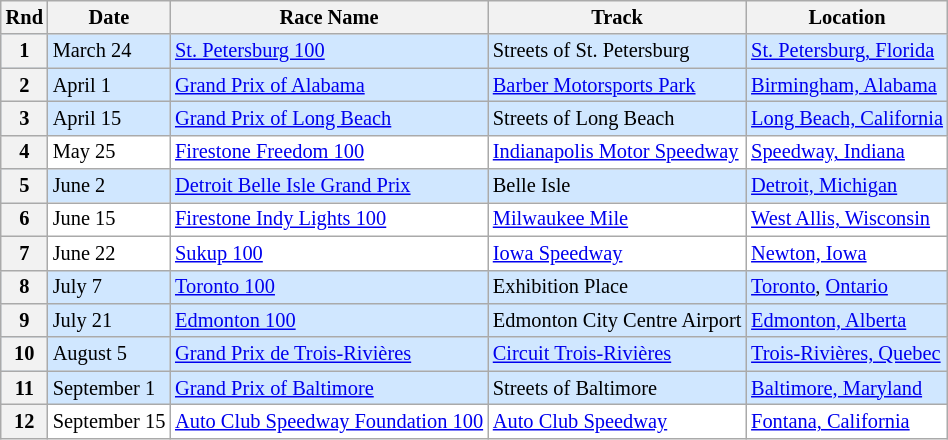<table class="wikitable" style="font-size: 85%">
<tr>
<th>Rnd</th>
<th>Date</th>
<th>Race Name</th>
<th>Track</th>
<th>Location</th>
</tr>
<tr style="background:#D0E7FF;">
<th>1</th>
<td>March 24</td>
<td> <a href='#'>St. Petersburg 100</a></td>
<td>Streets of St. Petersburg</td>
<td><a href='#'>St. Petersburg, Florida</a></td>
</tr>
<tr style="background:#D0E7FF;">
<th>2</th>
<td>April 1</td>
<td> <a href='#'>Grand Prix of Alabama</a></td>
<td><a href='#'>Barber Motorsports Park</a></td>
<td><a href='#'>Birmingham, Alabama</a></td>
</tr>
<tr style="background:#D0E7FF;">
<th>3</th>
<td>April 15</td>
<td> <a href='#'>Grand Prix of Long Beach</a></td>
<td>Streets of Long Beach</td>
<td><a href='#'>Long Beach, California</a></td>
</tr>
<tr style="background:#FFFFFF;">
<th>4</th>
<td>May 25</td>
<td> <a href='#'>Firestone Freedom 100</a></td>
<td><a href='#'>Indianapolis Motor Speedway</a></td>
<td><a href='#'>Speedway, Indiana</a></td>
</tr>
<tr style="background:#D0E7FF;">
<th>5</th>
<td>June 2</td>
<td> <a href='#'>Detroit Belle Isle Grand Prix</a></td>
<td>Belle Isle</td>
<td><a href='#'>Detroit, Michigan</a></td>
</tr>
<tr style="background:#FFFFFF;">
<th>6</th>
<td>June 15</td>
<td> <a href='#'>Firestone Indy Lights 100</a></td>
<td><a href='#'>Milwaukee Mile</a></td>
<td><a href='#'>West Allis, Wisconsin</a></td>
</tr>
<tr style="background:#FFFFFF;">
<th>7</th>
<td>June 22</td>
<td> <a href='#'>Sukup 100</a></td>
<td><a href='#'>Iowa Speedway</a></td>
<td><a href='#'>Newton, Iowa</a></td>
</tr>
<tr style="background:#D0E7FF;">
<th>8</th>
<td>July 7</td>
<td> <a href='#'>Toronto 100</a></td>
<td>Exhibition Place</td>
<td><a href='#'>Toronto</a>, <a href='#'>Ontario</a></td>
</tr>
<tr style="background:#D0E7FF;">
<th>9</th>
<td>July 21</td>
<td> <a href='#'>Edmonton 100</a></td>
<td>Edmonton City Centre Airport</td>
<td><a href='#'>Edmonton, Alberta</a></td>
</tr>
<tr style="background:#D0E7FF;">
<th>10</th>
<td>August 5</td>
<td> <a href='#'>Grand Prix de Trois-Rivières</a></td>
<td><a href='#'>Circuit Trois-Rivières</a></td>
<td><a href='#'>Trois-Rivières, Quebec</a></td>
</tr>
<tr style="background:#D0E7FF;">
<th>11</th>
<td>September 1</td>
<td> <a href='#'>Grand Prix of Baltimore</a></td>
<td>Streets of Baltimore</td>
<td><a href='#'>Baltimore, Maryland</a></td>
</tr>
<tr style="background:#FFFFFF;">
<th>12</th>
<td>September 15</td>
<td> <a href='#'>Auto Club Speedway Foundation 100</a></td>
<td><a href='#'>Auto Club Speedway</a></td>
<td><a href='#'>Fontana, California</a></td>
</tr>
</table>
